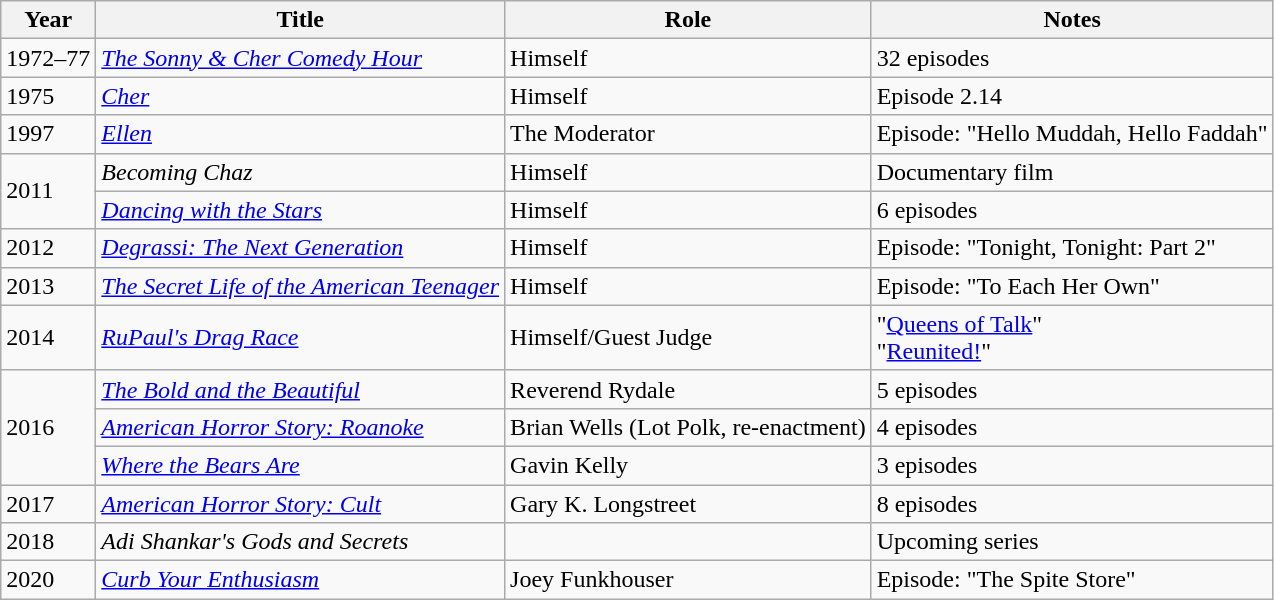<table class="wikitable sortable">
<tr>
<th>Year</th>
<th>Title</th>
<th>Role</th>
<th>Notes</th>
</tr>
<tr>
<td>1972–77</td>
<td><em><a href='#'>The Sonny & Cher Comedy Hour</a></em></td>
<td>Himself</td>
<td>32 episodes</td>
</tr>
<tr>
<td>1975</td>
<td><em><a href='#'>Cher</a></em></td>
<td>Himself</td>
<td>Episode 2.14</td>
</tr>
<tr>
<td>1997</td>
<td><em><a href='#'>Ellen</a></em></td>
<td>The Moderator</td>
<td>Episode: "Hello Muddah, Hello Faddah"</td>
</tr>
<tr>
<td rowspan="2">2011</td>
<td><em>Becoming Chaz</em></td>
<td>Himself</td>
<td>Documentary film</td>
</tr>
<tr>
<td><em><a href='#'>Dancing with the Stars</a></em></td>
<td>Himself</td>
<td>6 episodes</td>
</tr>
<tr>
<td>2012</td>
<td><em><a href='#'>Degrassi: The Next Generation</a></em></td>
<td>Himself</td>
<td>Episode: "Tonight, Tonight: Part 2"</td>
</tr>
<tr>
<td>2013</td>
<td><em><a href='#'>The Secret Life of the American Teenager</a></em></td>
<td>Himself</td>
<td>Episode: "To Each Her Own"</td>
</tr>
<tr>
<td>2014</td>
<td><em><a href='#'>RuPaul's Drag Race</a></em></td>
<td>Himself/Guest Judge</td>
<td>"<a href='#'>Queens of Talk</a>"<br>"<a href='#'>Reunited!</a>"</td>
</tr>
<tr>
<td rowspan="3">2016</td>
<td><em><a href='#'>The Bold and the Beautiful</a></em></td>
<td>Reverend Rydale</td>
<td>5 episodes</td>
</tr>
<tr>
<td><em><a href='#'>American Horror Story: Roanoke</a></em></td>
<td>Brian Wells (Lot Polk, re-enactment)</td>
<td>4 episodes</td>
</tr>
<tr>
<td><em><a href='#'>Where the Bears Are</a></em></td>
<td>Gavin Kelly</td>
<td>3 episodes</td>
</tr>
<tr>
<td>2017</td>
<td><em><a href='#'>American Horror Story: Cult</a></em></td>
<td>Gary K. Longstreet</td>
<td>8 episodes</td>
</tr>
<tr>
<td>2018</td>
<td><em>Adi Shankar's Gods and Secrets</em></td>
<td></td>
<td>Upcoming series</td>
</tr>
<tr>
<td>2020</td>
<td><em><a href='#'>Curb Your Enthusiasm</a></em></td>
<td>Joey Funkhouser</td>
<td>Episode: "The Spite Store"</td>
</tr>
</table>
